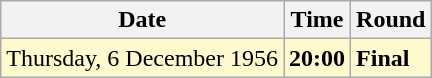<table class="wikitable">
<tr>
<th>Date</th>
<th>Time</th>
<th>Round</th>
</tr>
<tr style=background:lemonchiffon>
<td>Thursday, 6 December 1956</td>
<td><strong>20:00</strong></td>
<td><strong>Final</strong></td>
</tr>
</table>
